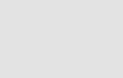<table>
<tr>
<td style="background:#E3E3E3; color:black"><blockquote><br></td>
</tr>
</table>
